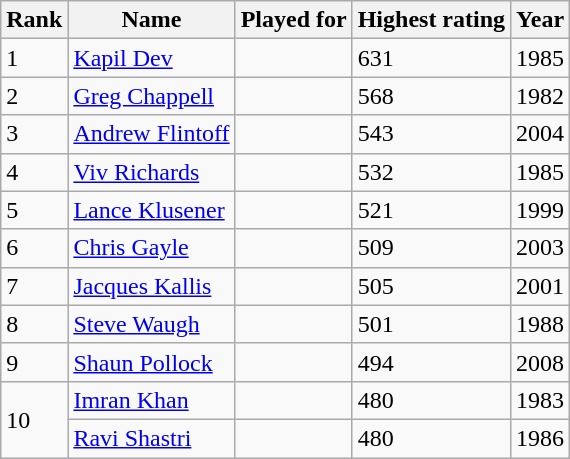<table class=wikitable>
<tr>
<th>Rank</th>
<th>Name</th>
<th>Played for</th>
<th>Highest rating</th>
<th>Year</th>
</tr>
<tr>
<td>1</td>
<td><a href='#'>Kapil Dev</a></td>
<td></td>
<td>631</td>
<td>1985</td>
</tr>
<tr>
<td>2</td>
<td><a href='#'>Greg Chappell</a></td>
<td></td>
<td>568</td>
<td>1982</td>
</tr>
<tr>
<td>3</td>
<td><a href='#'>Andrew Flintoff</a></td>
<td></td>
<td>543</td>
<td>2004</td>
</tr>
<tr>
<td>4</td>
<td><a href='#'>Viv Richards</a></td>
<td></td>
<td>532</td>
<td>1985</td>
</tr>
<tr>
<td>5</td>
<td><a href='#'>Lance Klusener</a></td>
<td></td>
<td>521</td>
<td>1999</td>
</tr>
<tr>
<td>6</td>
<td><a href='#'>Chris Gayle</a></td>
<td></td>
<td>509</td>
<td>2003</td>
</tr>
<tr>
<td>7</td>
<td><a href='#'>Jacques Kallis</a></td>
<td></td>
<td>505</td>
<td>2001</td>
</tr>
<tr>
<td>8</td>
<td><a href='#'>Steve Waugh</a></td>
<td></td>
<td>501</td>
<td>1988</td>
</tr>
<tr>
<td>9</td>
<td><a href='#'>Shaun Pollock</a></td>
<td></td>
<td>494</td>
<td>2008</td>
</tr>
<tr>
<td rowspan=2>10</td>
<td><a href='#'>Imran Khan</a></td>
<td></td>
<td>480</td>
<td>1983</td>
</tr>
<tr>
<td><a href='#'>Ravi Shastri</a></td>
<td></td>
<td>480</td>
<td>1986</td>
</tr>
</table>
